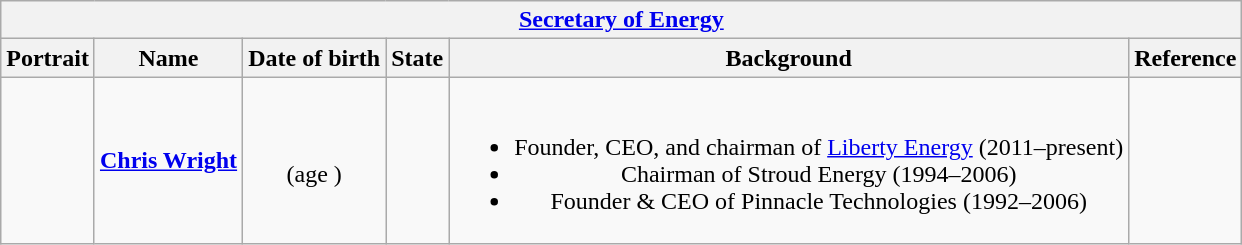<table class="wikitable collapsible" style="text-align:center;">
<tr>
<th colspan="6"><a href='#'>Secretary of Energy</a></th>
</tr>
<tr>
<th>Portrait</th>
<th>Name</th>
<th>Date of birth</th>
<th>State</th>
<th>Background</th>
<th>Reference</th>
</tr>
<tr>
<td></td>
<td><strong><a href='#'>Chris Wright</a></strong></td>
<td><br>(age )</td>
<td></td>
<td><br><ul><li>Founder, CEO, and chairman of <a href='#'>Liberty Energy</a> (2011–present)</li><li>Chairman of Stroud Energy (1994–2006)</li><li>Founder & CEO of Pinnacle Technologies (1992–2006)</li></ul></td>
<td></td>
</tr>
</table>
